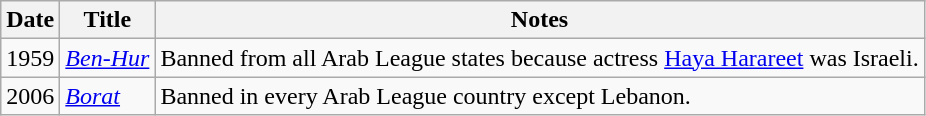<table class="wikitable sortable">
<tr>
<th>Date</th>
<th>Title</th>
<th>Notes</th>
</tr>
<tr>
<td>1959</td>
<td><em><a href='#'>Ben-Hur</a></em></td>
<td>Banned from all Arab League states because actress <a href='#'>Haya Harareet</a> was Israeli.</td>
</tr>
<tr>
<td>2006</td>
<td><em><a href='#'>Borat</a></em></td>
<td>Banned in every Arab League country except Lebanon.</td>
</tr>
</table>
